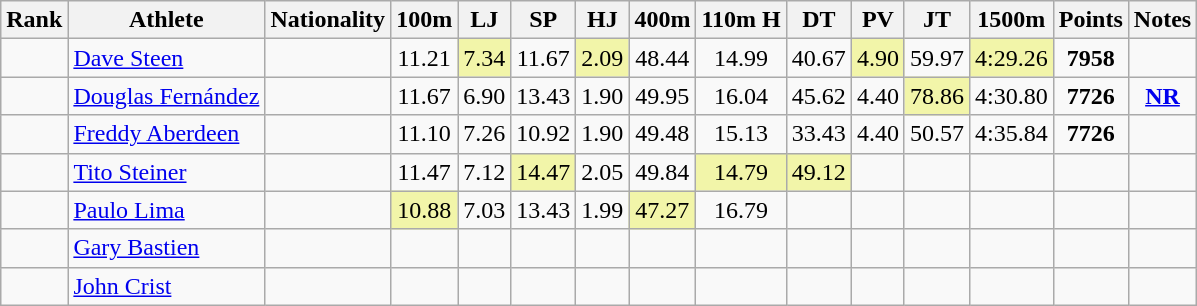<table class="wikitable sortable" style=" text-align:center;">
<tr>
<th>Rank</th>
<th>Athlete</th>
<th>Nationality</th>
<th>100m</th>
<th>LJ</th>
<th>SP</th>
<th>HJ</th>
<th>400m</th>
<th>110m H</th>
<th>DT</th>
<th>PV</th>
<th>JT</th>
<th>1500m</th>
<th>Points</th>
<th>Notes</th>
</tr>
<tr>
<td></td>
<td align=left><a href='#'>Dave Steen</a></td>
<td align=left></td>
<td>11.21</td>
<td bgcolor=#F2F5A9>7.34</td>
<td>11.67</td>
<td bgcolor=#F2F5A9>2.09</td>
<td>48.44</td>
<td>14.99</td>
<td>40.67</td>
<td bgcolor=#F2F5A9>4.90</td>
<td>59.97</td>
<td bgcolor=#F2F5A9>4:29.26</td>
<td><strong>7958</strong></td>
<td></td>
</tr>
<tr>
<td></td>
<td align=left><a href='#'>Douglas Fernández</a></td>
<td align=left></td>
<td>11.67</td>
<td>6.90</td>
<td>13.43</td>
<td>1.90</td>
<td>49.95</td>
<td>16.04</td>
<td>45.62</td>
<td>4.40</td>
<td bgcolor=#F2F5A9>78.86</td>
<td>4:30.80</td>
<td><strong>7726</strong></td>
<td><strong><a href='#'>NR</a></strong></td>
</tr>
<tr>
<td></td>
<td align=left><a href='#'>Freddy Aberdeen</a></td>
<td align=left></td>
<td>11.10</td>
<td>7.26</td>
<td>10.92</td>
<td>1.90</td>
<td>49.48</td>
<td>15.13</td>
<td>33.43</td>
<td>4.40</td>
<td>50.57</td>
<td>4:35.84</td>
<td><strong>7726</strong></td>
<td></td>
</tr>
<tr>
<td></td>
<td align=left><a href='#'>Tito Steiner</a></td>
<td align=left></td>
<td>11.47</td>
<td>7.12</td>
<td bgcolor=#F2F5A9>14.47</td>
<td>2.05</td>
<td>49.84</td>
<td bgcolor=#F2F5A9>14.79</td>
<td bgcolor=#F2F5A9>49.12</td>
<td></td>
<td></td>
<td></td>
<td><strong></strong></td>
<td></td>
</tr>
<tr>
<td></td>
<td align=left><a href='#'>Paulo Lima</a></td>
<td align=left></td>
<td bgcolor=#F2F5A9>10.88</td>
<td>7.03</td>
<td>13.43</td>
<td>1.99</td>
<td bgcolor=#F2F5A9>47.27</td>
<td>16.79</td>
<td></td>
<td></td>
<td></td>
<td></td>
<td><strong></strong></td>
<td></td>
</tr>
<tr>
<td></td>
<td align=left><a href='#'>Gary Bastien</a></td>
<td align=left></td>
<td></td>
<td></td>
<td></td>
<td></td>
<td></td>
<td></td>
<td></td>
<td></td>
<td></td>
<td></td>
<td><strong></strong></td>
<td></td>
</tr>
<tr>
<td></td>
<td align=left><a href='#'>John Crist</a></td>
<td align=left></td>
<td></td>
<td></td>
<td></td>
<td></td>
<td></td>
<td></td>
<td></td>
<td></td>
<td></td>
<td></td>
<td><strong></strong></td>
<td></td>
</tr>
</table>
